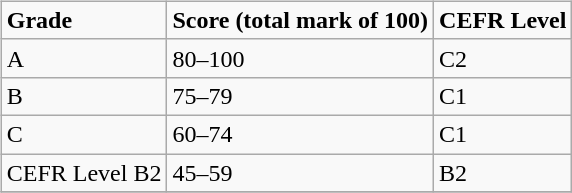<table style="width:100%; background:transparent">
<tr>
<td align="left"><br><table class="wikitable">
<tr>
<td><strong>Grade</strong></td>
<td><strong>Score (total mark of 100)</strong></td>
<td><strong>CEFR Level</strong></td>
</tr>
<tr>
<td>A</td>
<td>80–100</td>
<td>C2</td>
</tr>
<tr>
<td>B</td>
<td>75–79</td>
<td>C1</td>
</tr>
<tr>
<td>C</td>
<td>60–74</td>
<td>C1</td>
</tr>
<tr>
<td>CEFR Level B2</td>
<td>45–59</td>
<td>B2</td>
</tr>
<tr>
</tr>
</table>
</td>
</tr>
</table>
